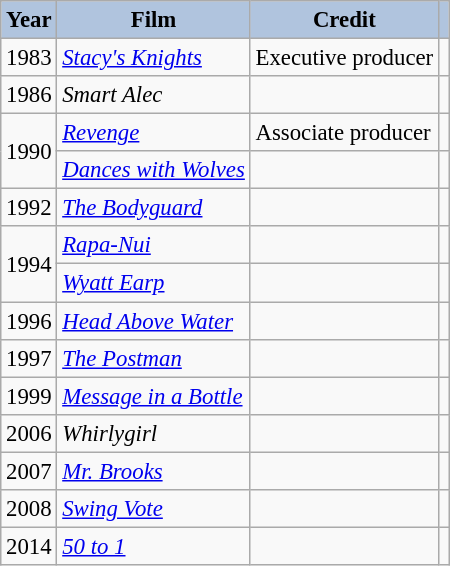<table class="wikitable" style="font-size:95%;">
<tr>
<th style="background:#B0C4DE;">Year</th>
<th style="background:#B0C4DE;">Film</th>
<th style="background:#B0C4DE;">Credit</th>
<th style="background:#B0C4DE;"></th>
</tr>
<tr>
<td>1983</td>
<td><em><a href='#'>Stacy's Knights</a></em></td>
<td>Executive producer</td>
<td></td>
</tr>
<tr>
<td>1986</td>
<td><em>Smart Alec</em></td>
<td></td>
<td></td>
</tr>
<tr>
<td rowspan=2>1990</td>
<td><em><a href='#'>Revenge</a></em></td>
<td>Associate producer</td>
<td></td>
</tr>
<tr>
<td><em><a href='#'>Dances with Wolves</a></em></td>
<td></td>
<td></td>
</tr>
<tr>
<td>1992</td>
<td><em><a href='#'>The Bodyguard</a></em></td>
<td></td>
<td></td>
</tr>
<tr>
<td rowspan=2>1994</td>
<td><em><a href='#'>Rapa-Nui</a></em></td>
<td></td>
<td></td>
</tr>
<tr>
<td><em><a href='#'>Wyatt Earp</a></em></td>
<td></td>
<td></td>
</tr>
<tr>
<td>1996</td>
<td><em><a href='#'>Head Above Water</a></em></td>
<td></td>
<td></td>
</tr>
<tr>
<td>1997</td>
<td><em><a href='#'>The Postman</a></em></td>
<td></td>
<td></td>
</tr>
<tr>
<td>1999</td>
<td><em><a href='#'>Message in a Bottle</a></em></td>
<td></td>
<td></td>
</tr>
<tr>
<td>2006</td>
<td><em>Whirlygirl</em></td>
<td></td>
<td></td>
</tr>
<tr>
<td>2007</td>
<td><em><a href='#'>Mr. Brooks</a></em></td>
<td></td>
<td></td>
</tr>
<tr>
<td>2008</td>
<td><em><a href='#'>Swing Vote</a></em></td>
<td></td>
<td></td>
</tr>
<tr>
<td>2014</td>
<td><em><a href='#'>50 to 1</a></em></td>
<td></td>
<td></td>
</tr>
</table>
